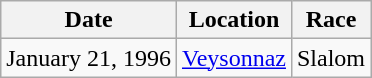<table class="wikitable">
<tr>
<th>Date</th>
<th>Location</th>
<th>Race</th>
</tr>
<tr>
<td>January 21, 1996</td>
<td> <a href='#'>Veysonnaz</a></td>
<td>Slalom</td>
</tr>
</table>
